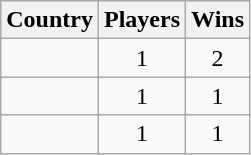<table class="wikitable">
<tr>
<th>Country</th>
<th>Players</th>
<th>Wins</th>
</tr>
<tr>
<td></td>
<td align=center>1</td>
<td align=center>2</td>
</tr>
<tr>
<td></td>
<td align=center>1</td>
<td align=center>1</td>
</tr>
<tr>
<td></td>
<td align=center>1</td>
<td align=center>1</td>
</tr>
</table>
